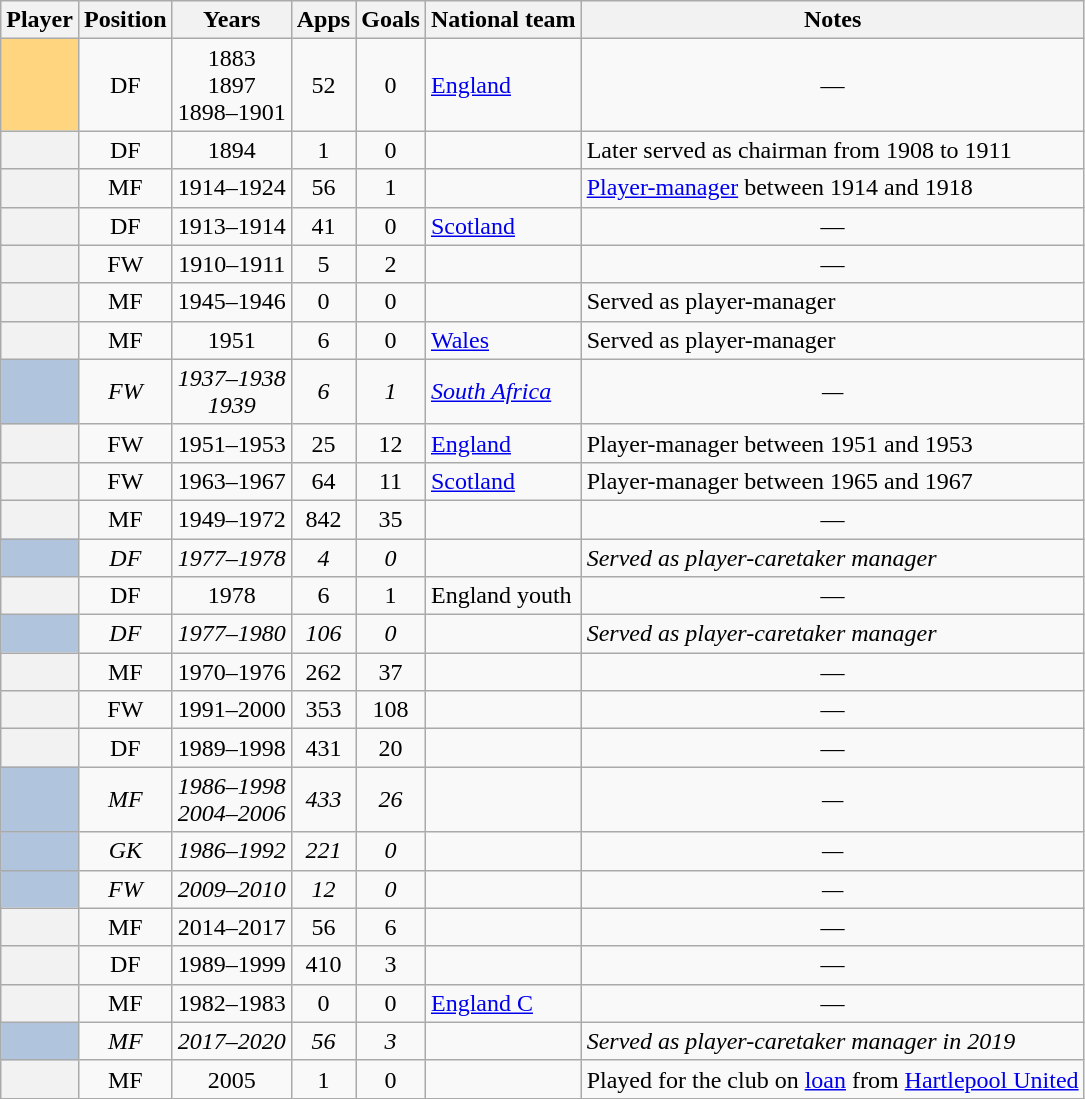<table class="wikitable sortable plainrowheaders" style="text-align:center;">
<tr>
<th scope=col>Player</th>
<th scope=col>Position</th>
<th scope=col>Years</th>
<th scope=col>Apps</th>
<th scope=col>Goals</th>
<th scope=col>National team</th>
<th scope=col>Notes</th>
</tr>
<tr>
<th scope=row style=background:#FFD580></th>
<td>DF</td>
<td>1883<br>1897<br>1898–1901</td>
<td>52</td>
<td>0</td>
<td align=left> <a href='#'>England</a></td>
<td>—</td>
</tr>
<tr>
<th scope=row></th>
<td>DF</td>
<td>1894</td>
<td>1</td>
<td>0</td>
<td align=left></td>
<td align=left>Later served as chairman from 1908 to 1911</td>
</tr>
<tr>
<th scope=row></th>
<td>MF</td>
<td>1914–1924</td>
<td>56</td>
<td>1</td>
<td align=left></td>
<td align=left><a href='#'>Player-manager</a> between 1914 and 1918</td>
</tr>
<tr>
<th scope=row></th>
<td>DF</td>
<td>1913–1914</td>
<td>41</td>
<td>0</td>
<td align=left> <a href='#'>Scotland</a></td>
<td>—</td>
</tr>
<tr>
<th scope=row></th>
<td>FW</td>
<td>1910–1911</td>
<td>5</td>
<td>2</td>
<td align=left></td>
<td>—</td>
</tr>
<tr>
<th scope=row></th>
<td>MF</td>
<td>1945–1946</td>
<td>0</td>
<td>0</td>
<td align=left></td>
<td align=left>Served as player-manager</td>
</tr>
<tr>
<th scope=row></th>
<td>MF</td>
<td>1951</td>
<td>6</td>
<td>0</td>
<td align=left> <a href='#'>Wales</a></td>
<td align=left>Served as player-manager</td>
</tr>
<tr style=font-style:italic>
<th scope=row style=background:#B0C4DE> </th>
<td>FW</td>
<td>1937–1938<br>1939</td>
<td>6</td>
<td>1</td>
<td align=left> <a href='#'>South Africa</a></td>
<td>—</td>
</tr>
<tr>
<th scope=row></th>
<td>FW</td>
<td>1951–1953</td>
<td>25</td>
<td>12</td>
<td align=left> <a href='#'>England</a></td>
<td align=left>Player-manager between 1951 and 1953</td>
</tr>
<tr>
<th scope=row></th>
<td>FW</td>
<td>1963–1967</td>
<td>64</td>
<td>11</td>
<td align=left> <a href='#'>Scotland</a></td>
<td align=left>Player-manager between 1965 and 1967</td>
</tr>
<tr>
<th scope=row></th>
<td>MF</td>
<td>1949–1972</td>
<td>842</td>
<td>35</td>
<td align=left></td>
<td>—</td>
</tr>
<tr style=font-style:italic>
<th scope=row style=background:#B0C4DE> </th>
<td>DF</td>
<td>1977–1978</td>
<td>4</td>
<td>0</td>
<td align=left></td>
<td align=left>Served as player-caretaker manager</td>
</tr>
<tr>
<th scope=row></th>
<td>DF</td>
<td>1978</td>
<td>6</td>
<td>1</td>
<td align=left> England youth</td>
<td>—</td>
</tr>
<tr style=font-style:italic>
<th scope=row style=background:#B0C4DE> </th>
<td>DF</td>
<td>1977–1980</td>
<td>106</td>
<td>0</td>
<td align=left></td>
<td align=left>Served as player-caretaker manager</td>
</tr>
<tr>
<th scope=row></th>
<td>MF</td>
<td>1970–1976</td>
<td>262</td>
<td>37</td>
<td align=left></td>
<td>—</td>
</tr>
<tr>
<th scope=row></th>
<td>FW</td>
<td>1991–2000</td>
<td>353</td>
<td>108</td>
<td align=left></td>
<td>—</td>
</tr>
<tr>
<th scope=row></th>
<td>DF</td>
<td>1989–1998</td>
<td>431</td>
<td>20</td>
<td align=left></td>
<td>—</td>
</tr>
<tr style=font-style:italic>
<th scope=row style=background:#B0C4DE> </th>
<td>MF</td>
<td>1986–1998<br>2004–2006</td>
<td>433</td>
<td>26</td>
<td align=left></td>
<td>—</td>
</tr>
<tr style=font-style:italic>
<th scope=row style=background:#B0C4DE> </th>
<td>GK</td>
<td>1986–1992</td>
<td>221</td>
<td>0</td>
<td align=left></td>
<td>—</td>
</tr>
<tr style=font-style:italic>
<th scope=row style=background:#B0C4DE> </th>
<td>FW</td>
<td>2009–2010</td>
<td>12</td>
<td>0</td>
<td align=left></td>
<td>—</td>
</tr>
<tr>
<th scope=row></th>
<td>MF</td>
<td>2014–2017</td>
<td>56</td>
<td>6</td>
<td align=left></td>
<td>—</td>
</tr>
<tr>
<th scope=row></th>
<td>DF</td>
<td>1989–1999</td>
<td>410</td>
<td>3</td>
<td align=left></td>
<td>—</td>
</tr>
<tr>
<th scope=row></th>
<td>MF</td>
<td>1982–1983</td>
<td>0</td>
<td>0</td>
<td align=left> <a href='#'>England C</a></td>
<td>—</td>
</tr>
<tr style=font-style:italic>
<th scope=row style=background:#B0C4DE> </th>
<td>MF</td>
<td>2017–2020</td>
<td>56</td>
<td>3</td>
<td align=left></td>
<td align=left>Served as player-caretaker manager in 2019</td>
</tr>
<tr>
<th scope=row></th>
<td>MF</td>
<td>2005</td>
<td>1</td>
<td>0</td>
<td align=left></td>
<td align=left>Played for the club on <a href='#'>loan</a> from <a href='#'>Hartlepool United</a></td>
</tr>
</table>
